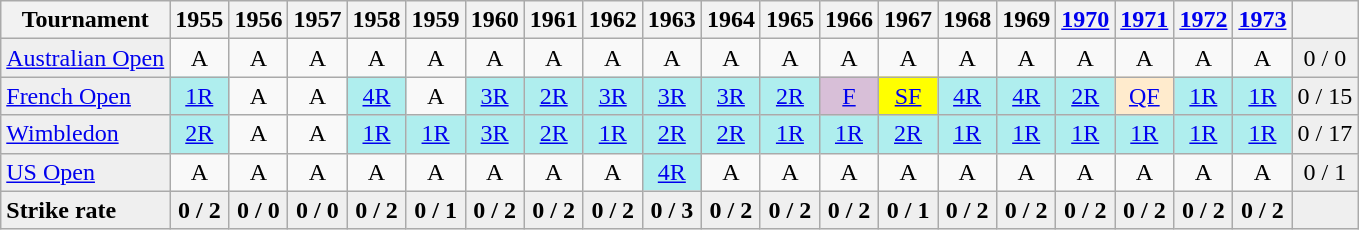<table class=wikitable style=text-align:center>
<tr>
<th>Tournament</th>
<th>1955</th>
<th>1956</th>
<th>1957</th>
<th>1958</th>
<th>1959</th>
<th>1960</th>
<th>1961</th>
<th>1962</th>
<th>1963</th>
<th>1964</th>
<th>1965</th>
<th>1966</th>
<th>1967</th>
<th>1968</th>
<th>1969</th>
<th><a href='#'>1970</a></th>
<th><a href='#'>1971</a></th>
<th><a href='#'>1972</a></th>
<th><a href='#'>1973</a></th>
<th></th>
</tr>
<tr>
<td align=left bgcolor=#efefef><a href='#'>Australian Open</a></td>
<td>A</td>
<td>A</td>
<td>A</td>
<td>A</td>
<td>A</td>
<td>A</td>
<td>A</td>
<td>A</td>
<td>A</td>
<td>A</td>
<td>A</td>
<td>A</td>
<td>A</td>
<td>A</td>
<td>A</td>
<td>A</td>
<td>A</td>
<td>A</td>
<td>A</td>
<td bgcolor=#efefef>0 / 0</td>
</tr>
<tr>
<td align=left bgcolor=#efefef><a href='#'>French Open</a></td>
<td bgcolor=afeeee><a href='#'>1R</a></td>
<td>A</td>
<td>A</td>
<td bgcolor=afeeee><a href='#'>4R</a></td>
<td>A</td>
<td bgcolor=afeeee><a href='#'>3R</a></td>
<td bgcolor=afeeee><a href='#'>2R</a></td>
<td bgcolor=afeeee><a href='#'>3R</a></td>
<td bgcolor=afeeee><a href='#'>3R</a></td>
<td bgcolor=afeeee><a href='#'>3R</a></td>
<td bgcolor=afeeee><a href='#'>2R</a></td>
<td bgcolor=thistle><a href='#'>F</a></td>
<td bgcolor=yellow><a href='#'>SF</a></td>
<td bgcolor=afeeee><a href='#'>4R</a></td>
<td bgcolor=afeeee><a href='#'>4R</a></td>
<td bgcolor=afeeee><a href='#'>2R</a></td>
<td bgcolor=ffebcd><a href='#'>QF</a></td>
<td bgcolor=afeeee><a href='#'>1R</a></td>
<td bgcolor=afeeee><a href='#'>1R</a></td>
<td bgcolor=#efefef>0 / 15</td>
</tr>
<tr>
<td align=left bgcolor=#efefef><a href='#'>Wimbledon</a></td>
<td bgcolor=afeeee><a href='#'>2R</a></td>
<td>A</td>
<td>A</td>
<td bgcolor=afeeee><a href='#'>1R</a></td>
<td bgcolor=afeeee><a href='#'>1R</a></td>
<td bgcolor=afeeee><a href='#'>3R</a></td>
<td bgcolor=afeeee><a href='#'>2R</a></td>
<td bgcolor=afeeee><a href='#'>1R</a></td>
<td bgcolor=afeeee><a href='#'>2R</a></td>
<td bgcolor=afeeee><a href='#'>2R</a></td>
<td bgcolor=afeeee><a href='#'>1R</a></td>
<td bgcolor=afeeee><a href='#'>1R</a></td>
<td bgcolor=afeeee><a href='#'>2R</a></td>
<td bgcolor=afeeee><a href='#'>1R</a></td>
<td bgcolor=afeeee><a href='#'>1R</a></td>
<td bgcolor=afeeee><a href='#'>1R</a></td>
<td bgcolor=afeeee><a href='#'>1R</a></td>
<td bgcolor=afeeee><a href='#'>1R</a></td>
<td bgcolor=afeeee><a href='#'>1R</a></td>
<td bgcolor=#efefef>0 / 17</td>
</tr>
<tr>
<td align=left bgcolor=#efefef><a href='#'>US Open</a></td>
<td>A</td>
<td>A</td>
<td>A</td>
<td>A</td>
<td>A</td>
<td>A</td>
<td>A</td>
<td>A</td>
<td bgcolor=afeeee><a href='#'>4R</a></td>
<td>A</td>
<td>A</td>
<td>A</td>
<td>A</td>
<td>A</td>
<td>A</td>
<td>A</td>
<td>A</td>
<td>A</td>
<td>A</td>
<td bgcolor=#efefef>0 / 1</td>
</tr>
<tr style="font-weight:bold; background:#efefef;">
<td style=text-align:left>Strike rate</td>
<td>0 / 2</td>
<td>0 / 0</td>
<td>0 / 0</td>
<td>0 / 2</td>
<td>0 / 1</td>
<td>0 / 2</td>
<td>0 / 2</td>
<td>0 / 2</td>
<td>0 / 3</td>
<td>0 / 2</td>
<td>0 / 2</td>
<td>0 / 2</td>
<td>0 / 1</td>
<td>0 / 2</td>
<td>0 / 2</td>
<td>0 / 2</td>
<td>0 / 2</td>
<td>0 / 2</td>
<td>0 / 2</td>
<td></td>
</tr>
</table>
